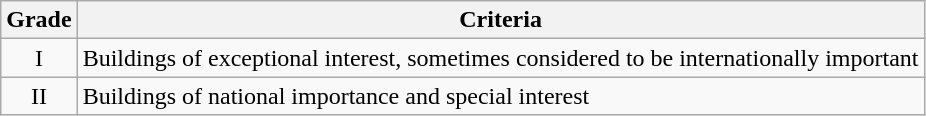<table class="wikitable">
<tr>
<th>Grade</th>
<th>Criteria</th>
</tr>
<tr>
<td align="center" >I</td>
<td>Buildings of exceptional interest, sometimes considered to be internationally important</td>
</tr>
<tr>
<td align="center" >II</td>
<td>Buildings of national importance and special interest</td>
</tr>
</table>
